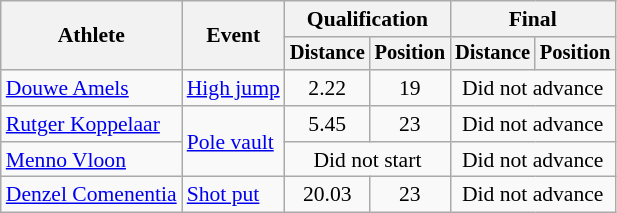<table class=wikitable style=font-size:90%>
<tr>
<th rowspan=2>Athlete</th>
<th rowspan=2>Event</th>
<th colspan=2>Qualification</th>
<th colspan=2>Final</th>
</tr>
<tr style=font-size:95%>
<th>Distance</th>
<th>Position</th>
<th>Distance</th>
<th>Position</th>
</tr>
<tr align=center>
<td align=left><a href='#'>Douwe Amels</a></td>
<td align=left><a href='#'>High jump</a></td>
<td>2.22</td>
<td>19</td>
<td colspan=2>Did not advance</td>
</tr>
<tr align=center>
<td align=left><a href='#'>Rutger Koppelaar</a></td>
<td align=left rowspan=2><a href='#'>Pole vault</a></td>
<td>5.45</td>
<td>23</td>
<td colspan=2>Did not advance</td>
</tr>
<tr align=center>
<td align=left><a href='#'>Menno Vloon</a></td>
<td colspan=2>Did not start</td>
<td colspan=2>Did not advance</td>
</tr>
<tr align=center>
<td align=left><a href='#'>Denzel Comenentia</a></td>
<td align=left rowspan=3><a href='#'>Shot put</a></td>
<td>20.03</td>
<td>23</td>
<td colspan=2>Did not advance</td>
</tr>
</table>
